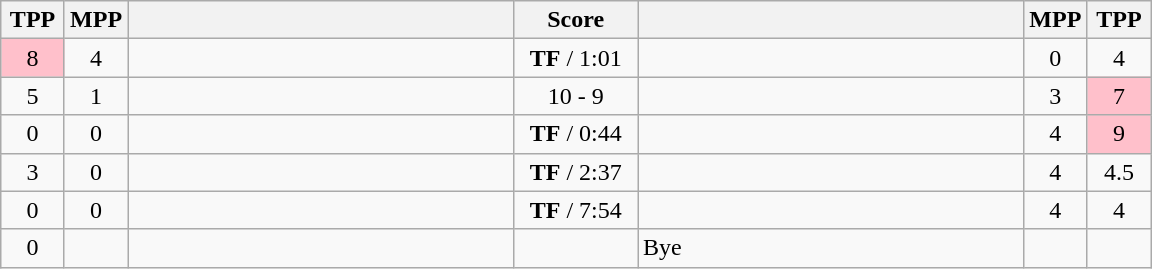<table class="wikitable" style="text-align: center;" |>
<tr>
<th width="35">TPP</th>
<th width="35">MPP</th>
<th width="250"></th>
<th width="75">Score</th>
<th width="250"></th>
<th width="35">MPP</th>
<th width="35">TPP</th>
</tr>
<tr>
<td bgcolor=pink>8</td>
<td>4</td>
<td style="text-align:left;"></td>
<td><strong>TF</strong> / 1:01</td>
<td style="text-align:left;"><strong></strong></td>
<td>0</td>
<td>4</td>
</tr>
<tr>
<td>5</td>
<td>1</td>
<td style="text-align:left;"><strong></strong></td>
<td>10 - 9</td>
<td style="text-align:left;"></td>
<td>3</td>
<td bgcolor=pink>7</td>
</tr>
<tr>
<td>0</td>
<td>0</td>
<td style="text-align:left;"><strong></strong></td>
<td><strong>TF</strong> / 0:44</td>
<td style="text-align:left;"></td>
<td>4</td>
<td bgcolor=pink>9</td>
</tr>
<tr>
<td>3</td>
<td>0</td>
<td style="text-align:left;"><strong></strong></td>
<td><strong>TF</strong> / 2:37</td>
<td style="text-align:left;"></td>
<td>4</td>
<td>4.5</td>
</tr>
<tr>
<td>0</td>
<td>0</td>
<td style="text-align:left;"><strong></strong></td>
<td><strong>TF</strong> / 7:54</td>
<td style="text-align:left;"></td>
<td>4</td>
<td>4</td>
</tr>
<tr>
<td>0</td>
<td></td>
<td style="text-align:left;"><strong></strong></td>
<td></td>
<td style="text-align:left;">Bye</td>
<td></td>
<td></td>
</tr>
</table>
